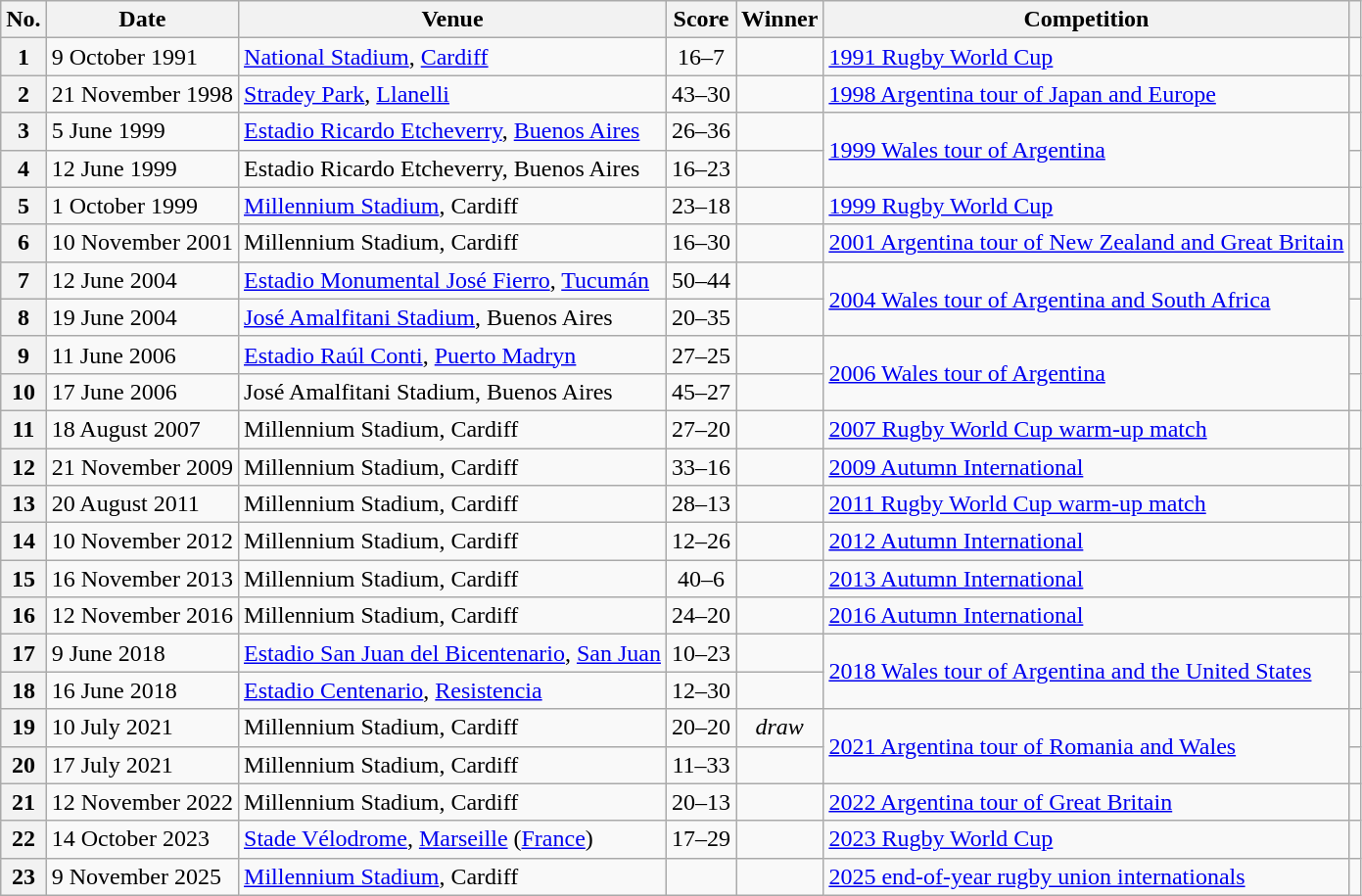<table class="wikitable">
<tr>
<th>No.</th>
<th>Date</th>
<th>Venue</th>
<th>Score</th>
<th>Winner</th>
<th>Competition</th>
<th></th>
</tr>
<tr>
<th>1</th>
<td>9 October 1991</td>
<td><a href='#'>National Stadium</a>, <a href='#'>Cardiff</a></td>
<td align="center">16–7</td>
<td></td>
<td><a href='#'>1991 Rugby World Cup</a></td>
<td align="center"></td>
</tr>
<tr>
<th>2</th>
<td>21 November 1998</td>
<td><a href='#'>Stradey Park</a>, <a href='#'>Llanelli</a></td>
<td align="center">43–30</td>
<td></td>
<td><a href='#'>1998 Argentina tour of Japan and Europe</a></td>
<td align="center"></td>
</tr>
<tr>
<th>3</th>
<td>5 June 1999</td>
<td><a href='#'>Estadio Ricardo Etcheverry</a>, <a href='#'>Buenos Aires</a></td>
<td align="center">26–36</td>
<td></td>
<td rowspan=2><a href='#'>1999 Wales tour of Argentina</a></td>
<td align="center"></td>
</tr>
<tr>
<th>4</th>
<td>12 June 1999</td>
<td>Estadio Ricardo Etcheverry, Buenos Aires</td>
<td align="center">16–23</td>
<td></td>
<td align="center"></td>
</tr>
<tr>
<th>5</th>
<td>1 October 1999</td>
<td><a href='#'>Millennium Stadium</a>, Cardiff</td>
<td align="center">23–18</td>
<td></td>
<td><a href='#'>1999 Rugby World Cup</a></td>
<td align="center"></td>
</tr>
<tr>
<th>6</th>
<td>10 November 2001</td>
<td>Millennium Stadium, Cardiff</td>
<td align="center">16–30</td>
<td></td>
<td><a href='#'>2001 Argentina tour of New Zealand and Great Britain</a></td>
<td align="center"></td>
</tr>
<tr>
<th>7</th>
<td>12 June 2004</td>
<td><a href='#'>Estadio Monumental José Fierro</a>, <a href='#'>Tucumán</a></td>
<td align="center">50–44</td>
<td></td>
<td rowspan=2><a href='#'>2004 Wales tour of Argentina and South Africa</a></td>
<td align="center"></td>
</tr>
<tr>
<th>8</th>
<td>19 June 2004</td>
<td><a href='#'>José Amalfitani Stadium</a>, Buenos Aires</td>
<td align="center">20–35</td>
<td></td>
<td align="center"></td>
</tr>
<tr>
<th>9</th>
<td>11 June 2006</td>
<td><a href='#'>Estadio Raúl Conti</a>, <a href='#'>Puerto Madryn</a></td>
<td align="center">27–25</td>
<td></td>
<td rowspan=2><a href='#'>2006 Wales tour of Argentina</a></td>
<td align="center"></td>
</tr>
<tr>
<th>10</th>
<td>17 June 2006</td>
<td>José Amalfitani Stadium, Buenos Aires</td>
<td align="center">45–27</td>
<td></td>
<td align="center"></td>
</tr>
<tr>
<th>11</th>
<td>18 August 2007</td>
<td>Millennium Stadium, Cardiff</td>
<td align="center">27–20</td>
<td></td>
<td><a href='#'>2007 Rugby World Cup warm-up match</a></td>
<td align="center"></td>
</tr>
<tr>
<th>12</th>
<td>21 November 2009</td>
<td>Millennium Stadium, Cardiff</td>
<td align="center">33–16</td>
<td></td>
<td><a href='#'>2009 Autumn International</a></td>
<td align="center"></td>
</tr>
<tr>
<th>13</th>
<td>20 August 2011</td>
<td>Millennium Stadium, Cardiff</td>
<td align="center">28–13</td>
<td></td>
<td><a href='#'>2011 Rugby World Cup warm-up match</a></td>
<td align="center"></td>
</tr>
<tr>
<th>14</th>
<td>10 November 2012</td>
<td>Millennium Stadium, Cardiff</td>
<td align="center">12–26</td>
<td></td>
<td><a href='#'>2012 Autumn International</a></td>
<td align="center"></td>
</tr>
<tr>
<th>15</th>
<td>16 November 2013</td>
<td>Millennium Stadium, Cardiff</td>
<td align="center">40–6</td>
<td></td>
<td><a href='#'>2013 Autumn International</a></td>
<td align="center"></td>
</tr>
<tr>
<th>16</th>
<td>12 November 2016</td>
<td>Millennium Stadium, Cardiff</td>
<td align="center">24–20</td>
<td></td>
<td><a href='#'>2016 Autumn International</a></td>
<td align="center"></td>
</tr>
<tr>
<th>17</th>
<td>9 June 2018</td>
<td><a href='#'>Estadio San Juan del Bicentenario</a>, <a href='#'>San Juan</a></td>
<td align="center">10–23</td>
<td></td>
<td rowspan=2><a href='#'>2018 Wales tour of Argentina and the United States</a></td>
<td align="center"></td>
</tr>
<tr>
<th>18</th>
<td>16 June 2018</td>
<td><a href='#'>Estadio Centenario</a>, <a href='#'>Resistencia</a></td>
<td align="center">12–30</td>
<td></td>
<td align="center"></td>
</tr>
<tr>
<th>19</th>
<td>10 July 2021</td>
<td>Millennium Stadium, Cardiff</td>
<td align="center">20–20</td>
<td align="center"><em>draw</em></td>
<td rowspan=2><a href='#'>2021 Argentina tour of Romania and Wales</a></td>
<td align="center"></td>
</tr>
<tr>
<th>20</th>
<td>17 July 2021</td>
<td>Millennium Stadium, Cardiff</td>
<td align="center">11–33</td>
<td></td>
<td align="center"></td>
</tr>
<tr>
<th>21</th>
<td>12 November 2022</td>
<td>Millennium Stadium, Cardiff</td>
<td align="center">20–13</td>
<td></td>
<td><a href='#'>2022 Argentina tour of Great Britain</a></td>
<td align="center"></td>
</tr>
<tr>
<th>22</th>
<td>14 October 2023</td>
<td><a href='#'>Stade Vélodrome</a>, <a href='#'>Marseille</a> (<a href='#'>France</a>)</td>
<td align="center">17–29</td>
<td></td>
<td><a href='#'>2023 Rugby World Cup</a></td>
<td align="center"></td>
</tr>
<tr>
<th>23</th>
<td>9 November 2025</td>
<td><a href='#'>Millennium Stadium</a>, Cardiff</td>
<td align="center"></td>
<td></td>
<td><a href='#'>2025 end-of-year rugby union internationals</a></td>
<td align="center"></td>
</tr>
</table>
